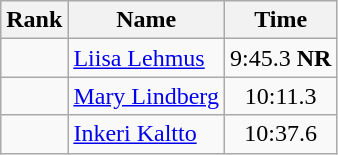<table class="wikitable" style="text-align:center">
<tr>
<th>Rank</th>
<th>Name</th>
<th>Time</th>
</tr>
<tr>
<td></td>
<td align=left><a href='#'>Liisa Lehmus</a></td>
<td>9:45.3 <strong>NR</strong></td>
</tr>
<tr>
<td></td>
<td align=left><a href='#'>Mary Lindberg</a></td>
<td>10:11.3</td>
</tr>
<tr>
<td></td>
<td align=left><a href='#'>Inkeri Kaltto</a></td>
<td>10:37.6</td>
</tr>
</table>
